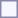<table style="border:1px solid #8888aa; background-color:#f7f8ff; padding:5px; font-size:95%; margin: 0px 12px 12px 0px;">
</table>
